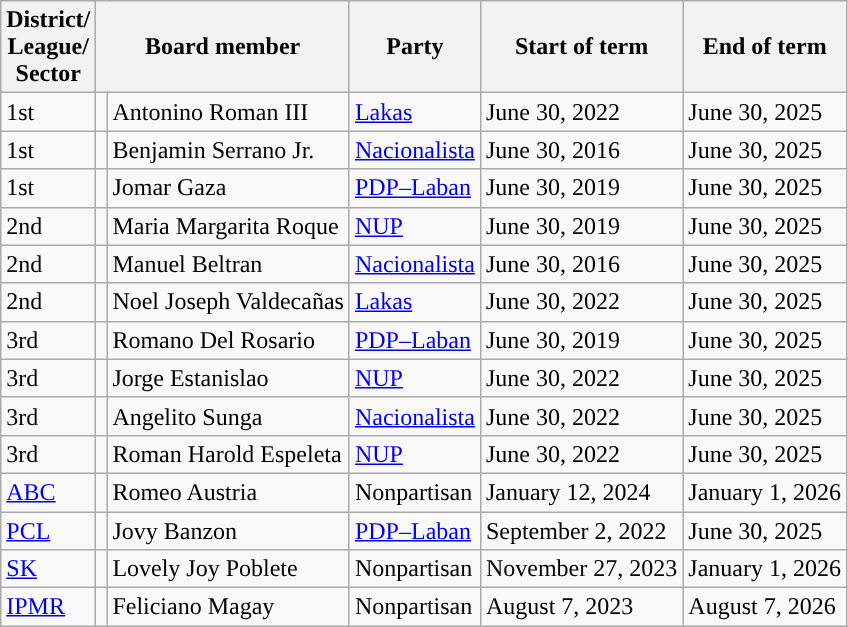<table class="wikitable">
<tr>
<th>District/<br>League/<br>Sector</th>
<th colspan="2">Board member</th>
<th>Party</th>
<th>Start of term</th>
<th>End of term</th>
</tr>
<tr>
<td>1st</td>
<td></td>
<td>Antonino Roman III</td>
<td><a href='#'>Lakas</a></td>
<td>June 30, 2022</td>
<td>June 30, 2025</td>
</tr>
<tr>
<td>1st</td>
<td></td>
<td>Benjamin Serrano Jr.</td>
<td><a href='#'>Nacionalista</a></td>
<td>June 30, 2016</td>
<td>June 30, 2025</td>
</tr>
<tr>
<td>1st</td>
<td></td>
<td>Jomar Gaza</td>
<td><a href='#'>PDP–Laban</a></td>
<td>June 30, 2019</td>
<td>June 30, 2025</td>
</tr>
<tr>
<td>2nd</td>
<td></td>
<td>Maria Margarita Roque</td>
<td><a href='#'>NUP</a></td>
<td>June 30, 2019</td>
<td>June 30, 2025</td>
</tr>
<tr>
<td>2nd</td>
<td></td>
<td>Manuel Beltran</td>
<td><a href='#'>Nacionalista</a></td>
<td>June 30, 2016</td>
<td>June 30, 2025</td>
</tr>
<tr>
<td>2nd</td>
<td></td>
<td>Noel Joseph Valdecañas</td>
<td><a href='#'>Lakas</a></td>
<td>June 30, 2022</td>
<td>June 30, 2025</td>
</tr>
<tr>
<td>3rd</td>
<td></td>
<td>Romano Del Rosario</td>
<td><a href='#'>PDP–Laban</a></td>
<td>June 30, 2019</td>
<td>June 30, 2025</td>
</tr>
<tr>
<td>3rd</td>
<td></td>
<td>Jorge Estanislao</td>
<td><a href='#'>NUP</a></td>
<td>June 30, 2022</td>
<td>June 30, 2025</td>
</tr>
<tr>
<td>3rd</td>
<td></td>
<td>Angelito Sunga</td>
<td><a href='#'>Nacionalista</a></td>
<td>June 30, 2022</td>
<td>June 30, 2025</td>
</tr>
<tr>
<td>3rd</td>
<td></td>
<td>Roman Harold Espeleta</td>
<td><a href='#'>NUP</a></td>
<td>June 30, 2022</td>
<td>June 30, 2025</td>
</tr>
<tr>
<td><a href='#'>ABC</a></td>
<td></td>
<td>Romeo Austria</td>
<td>Nonpartisan</td>
<td>January 12, 2024</td>
<td>January 1, 2026</td>
</tr>
<tr>
<td><a href='#'>PCL</a></td>
<td></td>
<td>Jovy Banzon</td>
<td><a href='#'>PDP–Laban</a></td>
<td>September 2, 2022</td>
<td>June 30, 2025</td>
</tr>
<tr>
<td><a href='#'>SK</a></td>
<td></td>
<td>Lovely Joy Poblete</td>
<td>Nonpartisan</td>
<td>November 27, 2023</td>
<td>January 1, 2026</td>
</tr>
<tr>
<td><a href='#'>IPMR</a></td>
<td></td>
<td>Feliciano Magay</td>
<td>Nonpartisan</td>
<td>August 7, 2023</td>
<td>August 7, 2026</td>
</tr>
</table>
